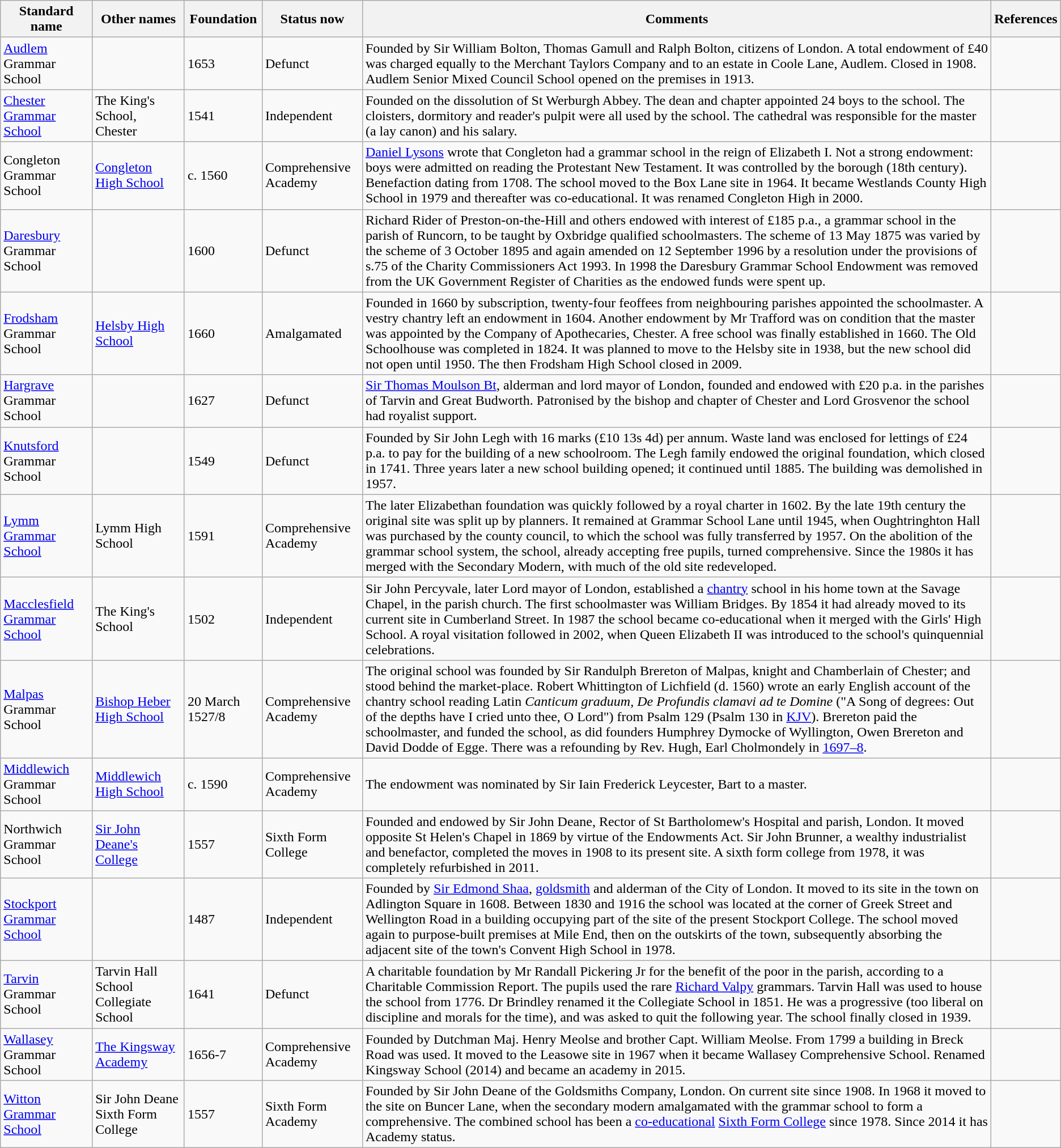<table class="wikitable">
<tr>
<th>Standard name</th>
<th>Other names</th>
<th>Foundation</th>
<th>Status now</th>
<th class=unsortable>Comments</th>
<th class=unsortable>References</th>
</tr>
<tr>
<td><a href='#'>Audlem</a> Grammar School</td>
<td></td>
<td>1653</td>
<td>Defunct</td>
<td>Founded by Sir William Bolton, Thomas Gamull and Ralph Bolton, citizens of London. A total endowment of £40 was charged equally to the Merchant Taylors Company and to an estate in Coole Lane, Audlem. Closed in 1908. Audlem Senior Mixed Council School opened on the premises in 1913.</td>
<td></td>
</tr>
<tr>
<td><a href='#'>Chester Grammar School</a></td>
<td>The King's School, Chester</td>
<td>1541</td>
<td>Independent</td>
<td>Founded on the dissolution of St Werburgh Abbey. The dean and chapter appointed 24 boys to the school. The cloisters, dormitory and reader's pulpit were all used by the school. The cathedral was responsible for the master (a lay canon) and his salary.</td>
<td></td>
</tr>
<tr>
<td>Congleton Grammar School</td>
<td><a href='#'>Congleton High School</a></td>
<td>c. 1560</td>
<td>Comprehensive Academy</td>
<td><a href='#'>Daniel Lysons</a> wrote that Congleton had a grammar school in the reign of Elizabeth I. Not a strong endowment: boys were admitted on reading the Protestant New Testament. It was controlled by the borough (18th century). Benefaction dating from 1708. The school moved to the Box Lane site in 1964. It became Westlands County High School in 1979 and thereafter was co-educational. It was renamed Congleton High in 2000.</td>
<td></td>
</tr>
<tr>
<td><a href='#'>Daresbury</a> Grammar School</td>
<td></td>
<td>1600</td>
<td>Defunct</td>
<td>Richard Rider of Preston-on-the-Hill and others endowed with interest of £185 p.a., a grammar school in the parish of Runcorn, to be taught by Oxbridge qualified schoolmasters. The scheme of 13 May 1875 was varied by the scheme of 3 October 1895 and again amended on 12 September 1996 by a resolution under the provisions of s.75 of the Charity Commissioners Act 1993. In 1998 the Daresbury Grammar School Endowment was removed from the UK Government Register of Charities as the endowed funds were spent up.</td>
<td></td>
</tr>
<tr>
<td><a href='#'>Frodsham</a> Grammar School</td>
<td><a href='#'>Helsby High School</a></td>
<td>1660</td>
<td>Amalgamated</td>
<td>Founded in 1660 by subscription, twenty-four feoffees from neighbouring parishes appointed the schoolmaster. A vestry chantry left an endowment in 1604. Another endowment by Mr Trafford was on condition that the master was appointed by the Company of Apothecaries, Chester. A free school was finally established in 1660. The Old Schoolhouse was completed in 1824. It was planned to move to the Helsby site in 1938, but the new school did not open until 1950. The then Frodsham High School closed in 2009.</td>
<td></td>
</tr>
<tr>
<td><a href='#'>Hargrave</a> Grammar School</td>
<td></td>
<td>1627</td>
<td>Defunct</td>
<td><a href='#'>Sir Thomas Moulson Bt</a>, alderman and lord mayor of London, founded and endowed with £20 p.a. in the parishes of Tarvin and Great Budworth. Patronised by the bishop and chapter of Chester and Lord Grosvenor the school had royalist support.</td>
<td></td>
</tr>
<tr>
<td><a href='#'>Knutsford</a> Grammar School</td>
<td></td>
<td>1549</td>
<td>Defunct</td>
<td>Founded by Sir John Legh with 16 marks (£10 13s 4d) per annum. Waste land was enclosed for lettings of £24 p.a. to pay for the building of a new schoolroom. The Legh family endowed the original foundation, which closed in 1741. Three years later a new school building opened; it continued until 1885. The building was demolished in 1957.</td>
<td></td>
</tr>
<tr>
<td><a href='#'>Lymm Grammar School</a></td>
<td>Lymm High School</td>
<td>1591</td>
<td>Comprehensive Academy</td>
<td>The later Elizabethan foundation was quickly followed by a royal charter in 1602. By the late 19th century the original site was split up by planners. It remained at Grammar School Lane until 1945, when Oughtringhton Hall was purchased by the county council, to which the school was fully transferred by 1957. On the abolition of the grammar school system, the school, already accepting free pupils, turned comprehensive. Since the 1980s it has merged with the Secondary Modern, with much of the old site redeveloped.</td>
<td></td>
</tr>
<tr>
<td><a href='#'>Macclesfield Grammar School</a></td>
<td>The King's School</td>
<td>1502</td>
<td>Independent</td>
<td>Sir John Percyvale, later Lord mayor of London, established a <a href='#'>chantry</a> school in his home town at the Savage Chapel, in the parish church. The first schoolmaster was William Bridges. By 1854 it had already moved to its current site in Cumberland Street. In 1987 the school became co-educational when it merged with the Girls' High School. A royal visitation followed in 2002, when Queen Elizabeth II was introduced to the school's quinquennial celebrations.</td>
<td></td>
</tr>
<tr>
<td><a href='#'>Malpas</a> Grammar School</td>
<td><a href='#'>Bishop Heber High School</a></td>
<td>20 March 1527/8</td>
<td>Comprehensive Academy</td>
<td>The original school was founded by Sir Randulph Brereton of Malpas, knight and Chamberlain of Chester; and stood behind the market-place. Robert Whittington of Lichfield (d. 1560) wrote an early English account of the chantry school reading Latin <em>Canticum graduum, De Profundis clamavi ad te Domine</em> ("A Song of degrees: Out of the depths have I cried unto thee, O Lord") from Psalm 129 (Psalm 130 in <a href='#'>KJV</a>). Brereton paid the schoolmaster, and funded the school, as did founders Humphrey Dymocke of Wyllington, Owen Brereton and David Dodde of Egge. There was a refounding by Rev. Hugh, Earl Cholmondely in <a href='#'>1697–8</a>.</td>
<td></td>
</tr>
<tr>
<td><a href='#'>Middlewich</a> Grammar School</td>
<td><a href='#'>Middlewich High School</a></td>
<td>c. 1590</td>
<td>Comprehensive Academy</td>
<td>The endowment was nominated by Sir Iain Frederick Leycester, Bart to a master.</td>
<td></td>
</tr>
<tr>
<td>Northwich Grammar School</td>
<td><a href='#'>Sir John Deane's College</a></td>
<td>1557</td>
<td>Sixth Form College</td>
<td>Founded and endowed by Sir John Deane, Rector of St Bartholomew's Hospital and parish, London. It moved opposite St Helen's Chapel in 1869 by virtue of the Endowments Act. Sir John Brunner, a wealthy industrialist and benefactor, completed the moves in 1908 to its present site. A sixth form college from 1978, it was completely refurbished in 2011.</td>
<td></td>
</tr>
<tr>
<td><a href='#'>Stockport Grammar School</a></td>
<td></td>
<td>1487</td>
<td>Independent</td>
<td>Founded by <a href='#'>Sir Edmond Shaa</a>, <a href='#'>goldsmith</a> and alderman of the City of London. It moved to its site in the town on Adlington Square in 1608. Between 1830 and 1916 the school was located at the corner of Greek Street and Wellington Road in a building occupying part of the site of the present Stockport College. The school moved again to purpose-built premises at Mile End, then on the outskirts of the town, subsequently absorbing the adjacent site of the town's Convent High School in 1978.</td>
<td></td>
</tr>
<tr>
<td><a href='#'>Tarvin</a> Grammar School</td>
<td>Tarvin Hall School<br>Collegiate School</td>
<td>1641</td>
<td>Defunct</td>
<td>A charitable foundation by Mr Randall Pickering Jr for the benefit of the poor in the parish, according to a Charitable Commission Report. The pupils used the rare <a href='#'>Richard Valpy</a> grammars. Tarvin Hall was used to house the school from 1776. Dr Brindley renamed it the Collegiate School in 1851. He was a progressive (too liberal on discipline and morals for the time), and was asked to quit the following year. The school finally closed in 1939.</td>
<td></td>
</tr>
<tr>
<td><a href='#'>Wallasey</a> Grammar School</td>
<td><a href='#'>The Kingsway Academy</a></td>
<td>1656-7</td>
<td>Comprehensive Academy</td>
<td>Founded by Dutchman Maj. Henry Meolse and brother Capt. William Meolse. From 1799 a building in Breck Road was used. It moved to the Leasowe site in 1967 when it became Wallasey Comprehensive School. Renamed Kingsway School (2014) and became an academy in 2015.</td>
<td></td>
</tr>
<tr>
<td><a href='#'>Witton Grammar School</a></td>
<td>Sir John Deane Sixth Form College</td>
<td>1557</td>
<td>Sixth Form Academy</td>
<td>Founded by Sir John Deane of the Goldsmiths Company, London. On current site since 1908. In 1968 it moved to the site on Buncer Lane, when the secondary modern amalgamated with the grammar school to form a comprehensive. The combined school has been a <a href='#'>co-educational</a> <a href='#'>Sixth Form College</a> since 1978. Since 2014 it has Academy status.</td>
<td></td>
</tr>
</table>
